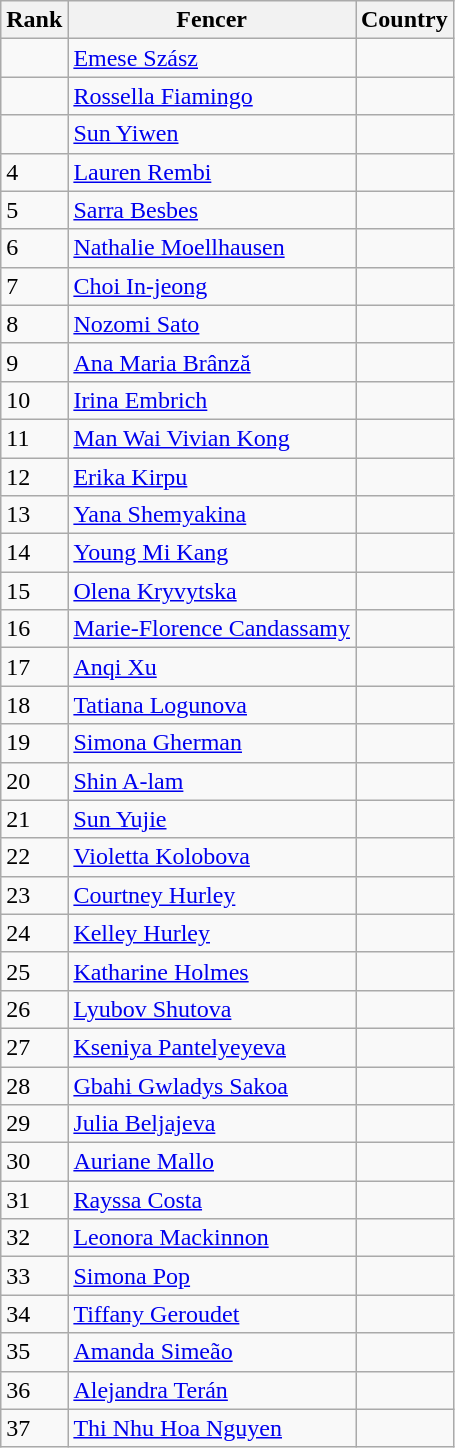<table class="wikitable" style="text-align: left;">
<tr>
<th>Rank</th>
<th>Fencer</th>
<th>Country</th>
</tr>
<tr>
<td></td>
<td><a href='#'>Emese Szász</a></td>
<td></td>
</tr>
<tr>
<td></td>
<td><a href='#'>Rossella Fiamingo</a></td>
<td></td>
</tr>
<tr>
<td></td>
<td><a href='#'>Sun Yiwen</a></td>
<td></td>
</tr>
<tr>
<td>4</td>
<td><a href='#'>Lauren Rembi</a></td>
<td></td>
</tr>
<tr>
<td>5</td>
<td><a href='#'>Sarra Besbes</a></td>
<td></td>
</tr>
<tr>
<td>6</td>
<td><a href='#'>Nathalie Moellhausen</a></td>
<td></td>
</tr>
<tr>
<td>7</td>
<td><a href='#'>Choi In-jeong</a></td>
<td></td>
</tr>
<tr>
<td>8</td>
<td><a href='#'>Nozomi Sato</a></td>
<td></td>
</tr>
<tr>
<td>9</td>
<td><a href='#'>Ana Maria Brânză</a></td>
<td></td>
</tr>
<tr>
<td>10</td>
<td><a href='#'>Irina Embrich</a></td>
<td></td>
</tr>
<tr>
<td>11</td>
<td><a href='#'>Man Wai Vivian Kong</a></td>
<td></td>
</tr>
<tr>
<td>12</td>
<td><a href='#'>Erika Kirpu</a></td>
<td></td>
</tr>
<tr>
<td>13</td>
<td><a href='#'>Yana Shemyakina</a></td>
<td></td>
</tr>
<tr>
<td>14</td>
<td><a href='#'>Young Mi Kang</a></td>
<td></td>
</tr>
<tr>
<td>15</td>
<td><a href='#'>Olena Kryvytska</a></td>
<td></td>
</tr>
<tr>
<td>16</td>
<td><a href='#'>Marie-Florence Candassamy</a></td>
<td></td>
</tr>
<tr>
<td>17</td>
<td><a href='#'>Anqi Xu</a></td>
<td></td>
</tr>
<tr>
<td>18</td>
<td><a href='#'>Tatiana Logunova</a></td>
<td></td>
</tr>
<tr>
<td>19</td>
<td><a href='#'>Simona Gherman</a></td>
<td></td>
</tr>
<tr>
<td>20</td>
<td><a href='#'>Shin A-lam</a></td>
<td></td>
</tr>
<tr>
<td>21</td>
<td><a href='#'>Sun Yujie</a></td>
<td></td>
</tr>
<tr>
<td>22</td>
<td><a href='#'>Violetta Kolobova</a></td>
<td></td>
</tr>
<tr>
<td>23</td>
<td><a href='#'>Courtney Hurley</a></td>
<td></td>
</tr>
<tr>
<td>24</td>
<td><a href='#'>Kelley Hurley</a></td>
<td></td>
</tr>
<tr>
<td>25</td>
<td><a href='#'>Katharine Holmes</a></td>
<td></td>
</tr>
<tr>
<td>26</td>
<td><a href='#'>Lyubov Shutova</a></td>
<td></td>
</tr>
<tr>
<td>27</td>
<td><a href='#'>Kseniya Pantelyeyeva</a></td>
<td></td>
</tr>
<tr>
<td>28</td>
<td><a href='#'>Gbahi Gwladys Sakoa</a></td>
<td></td>
</tr>
<tr>
<td>29</td>
<td><a href='#'>Julia Beljajeva</a></td>
<td></td>
</tr>
<tr>
<td>30</td>
<td><a href='#'>Auriane Mallo</a></td>
<td></td>
</tr>
<tr>
<td>31</td>
<td><a href='#'>Rayssa Costa</a></td>
<td></td>
</tr>
<tr>
<td>32</td>
<td><a href='#'>Leonora Mackinnon</a></td>
<td></td>
</tr>
<tr>
<td>33</td>
<td><a href='#'>Simona Pop</a></td>
<td></td>
</tr>
<tr>
<td>34</td>
<td><a href='#'>Tiffany Geroudet</a></td>
<td></td>
</tr>
<tr>
<td>35</td>
<td><a href='#'>Amanda Simeão</a></td>
<td></td>
</tr>
<tr>
<td>36</td>
<td><a href='#'>Alejandra Terán</a></td>
<td></td>
</tr>
<tr>
<td>37</td>
<td><a href='#'>Thi Nhu Hoa Nguyen</a></td>
<td></td>
</tr>
</table>
